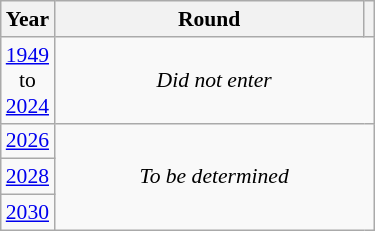<table class="wikitable" style="text-align: center; font-size:90%">
<tr>
<th>Year</th>
<th style="width:200px">Round</th>
<th></th>
</tr>
<tr>
<td><a href='#'>1949</a><br>to<br><a href='#'>2024</a></td>
<td colspan="2"><em>Did not enter</em></td>
</tr>
<tr>
<td><a href='#'>2026</a></td>
<td colspan="2" rowspan="3"><em>To be determined</em></td>
</tr>
<tr>
<td><a href='#'>2028</a></td>
</tr>
<tr>
<td><a href='#'>2030</a></td>
</tr>
</table>
